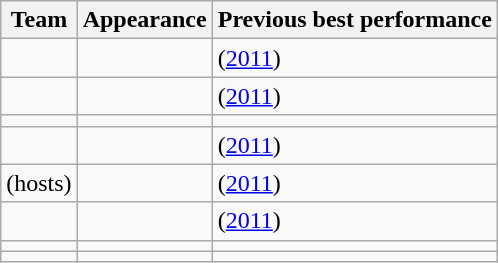<table class="wikitable sortable">
<tr>
<th>Team</th>
<th>Appearance</th>
<th>Previous best performance</th>
</tr>
<tr>
<td></td>
<td></td>
<td> (<a href='#'>2011</a>)</td>
</tr>
<tr>
<td></td>
<td></td>
<td> (<a href='#'>2011</a>)</td>
</tr>
<tr>
<td></td>
<td></td>
<td></td>
</tr>
<tr>
<td></td>
<td></td>
<td> (<a href='#'>2011</a>)</td>
</tr>
<tr>
<td> (hosts)</td>
<td></td>
<td> (<a href='#'>2011</a>)</td>
</tr>
<tr>
<td></td>
<td></td>
<td> (<a href='#'>2011</a>)</td>
</tr>
<tr>
<td></td>
<td></td>
<td></td>
</tr>
<tr>
<td></td>
<td></td>
<td></td>
</tr>
</table>
